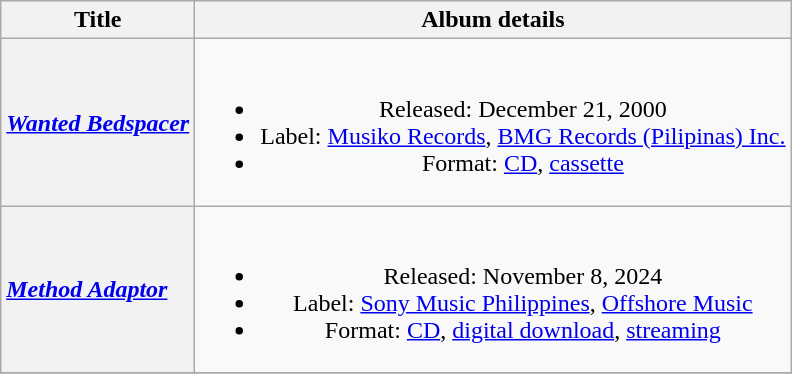<table class="wikitable plainrowheaders" style="text-align:center;">
<tr>
<th scope=col>Title</th>
<th scope=col>Album details</th>
</tr>
<tr>
<th scope="row" style="text-align:left;"><em><a href='#'>Wanted Bedspacer</a></em></th>
<td><br><ul><li>Released: December 21, 2000</li><li>Label: <a href='#'>Musiko Records</a>, <a href='#'>BMG Records (Pilipinas) Inc.</a></li><li>Format: <a href='#'>CD</a>, <a href='#'>cassette</a></li></ul></td>
</tr>
<tr>
<th scope="row" style="text-align:left;"><em><a href='#'>Method Adaptor</a></em></th>
<td><br><ul><li>Released: November 8, 2024</li><li>Label: <a href='#'>Sony Music Philippines</a>, <a href='#'>Offshore Music</a></li><li>Format: <a href='#'>CD</a>, <a href='#'>digital download</a>, <a href='#'>streaming</a></li></ul></td>
</tr>
<tr>
</tr>
</table>
